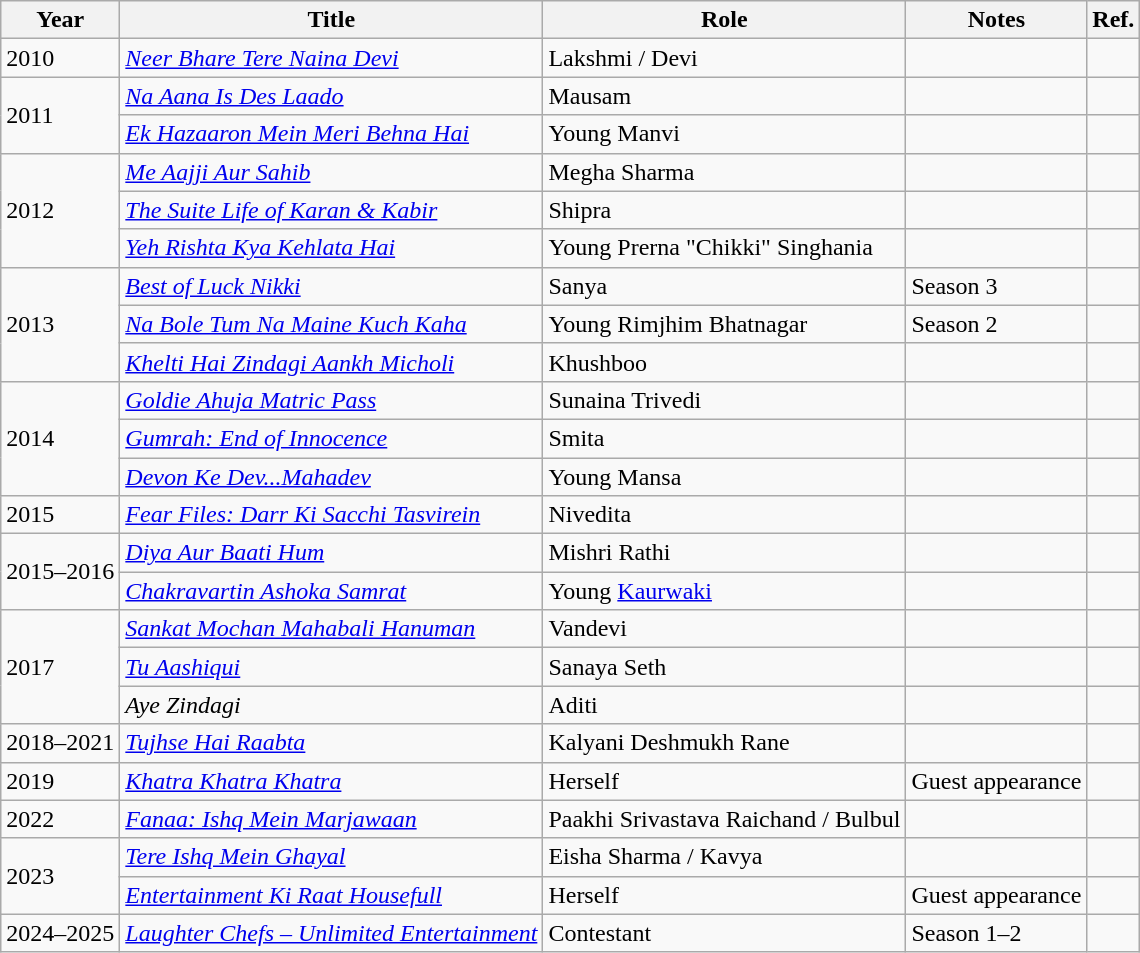<table class="wikitable sortable">
<tr>
<th>Year</th>
<th>Title</th>
<th>Role</th>
<th class="unsortable">Notes</th>
<th class="unsortable">Ref.</th>
</tr>
<tr>
<td>2010</td>
<td><em><a href='#'>Neer Bhare Tere Naina Devi</a></em></td>
<td>Lakshmi / Devi</td>
<td></td>
<td></td>
</tr>
<tr>
<td rowspan="2">2011</td>
<td><em><a href='#'>Na Aana Is Des Laado</a></em></td>
<td>Mausam</td>
<td></td>
<td></td>
</tr>
<tr>
<td><em><a href='#'>Ek Hazaaron Mein Meri Behna Hai</a></em></td>
<td>Young Manvi</td>
<td></td>
<td></td>
</tr>
<tr>
<td rowspan="3">2012</td>
<td><em><a href='#'>Me Aajji Aur Sahib</a></em></td>
<td>Megha Sharma</td>
<td></td>
<td></td>
</tr>
<tr>
<td><em><a href='#'>The Suite Life of Karan & Kabir</a></em></td>
<td>Shipra</td>
<td></td>
<td></td>
</tr>
<tr>
<td><em><a href='#'>Yeh Rishta Kya Kehlata Hai</a></em></td>
<td>Young Prerna "Chikki" Singhania</td>
<td></td>
<td></td>
</tr>
<tr>
<td rowspan="3">2013</td>
<td><em><a href='#'>Best of Luck Nikki</a></em></td>
<td>Sanya</td>
<td>Season 3</td>
<td></td>
</tr>
<tr>
<td><em><a href='#'>Na Bole Tum Na Maine Kuch Kaha</a></em></td>
<td>Young Rimjhim Bhatnagar</td>
<td>Season 2</td>
<td></td>
</tr>
<tr>
<td><em><a href='#'>Khelti Hai Zindagi Aankh Micholi</a></em></td>
<td>Khushboo</td>
<td></td>
<td></td>
</tr>
<tr>
<td rowspan="3">2014</td>
<td><em><a href='#'>Goldie Ahuja Matric Pass</a></em></td>
<td>Sunaina Trivedi</td>
<td></td>
<td></td>
</tr>
<tr>
<td><em><a href='#'>Gumrah: End of Innocence</a></em></td>
<td>Smita</td>
<td></td>
<td></td>
</tr>
<tr>
<td><em><a href='#'>Devon Ke Dev...Mahadev</a></em></td>
<td>Young Mansa</td>
<td></td>
<td></td>
</tr>
<tr>
<td>2015</td>
<td><em><a href='#'>Fear Files: Darr Ki Sacchi Tasvirein</a></em></td>
<td>Nivedita</td>
<td></td>
<td></td>
</tr>
<tr>
<td rowspan="2">2015–2016</td>
<td><em><a href='#'>Diya Aur Baati Hum</a></em></td>
<td>Mishri Rathi</td>
<td></td>
<td></td>
</tr>
<tr>
<td><em><a href='#'>Chakravartin Ashoka Samrat</a></em></td>
<td>Young <a href='#'>Kaurwaki</a></td>
<td></td>
<td></td>
</tr>
<tr>
<td rowspan="3">2017</td>
<td><em><a href='#'>Sankat Mochan Mahabali Hanuman</a></em></td>
<td>Vandevi</td>
<td></td>
<td></td>
</tr>
<tr>
<td><em><a href='#'>Tu Aashiqui</a></em></td>
<td>Sanaya Seth</td>
<td></td>
<td></td>
</tr>
<tr>
<td><em>Aye Zindagi</em></td>
<td>Aditi</td>
<td></td>
<td></td>
</tr>
<tr>
<td>2018–2021</td>
<td><em><a href='#'>Tujhse Hai Raabta</a></em></td>
<td>Kalyani Deshmukh Rane</td>
<td></td>
<td></td>
</tr>
<tr>
<td>2019</td>
<td><em><a href='#'>Khatra Khatra Khatra</a></em></td>
<td>Herself</td>
<td>Guest appearance</td>
<td></td>
</tr>
<tr>
<td>2022</td>
<td><em><a href='#'>Fanaa: Ishq Mein Marjawaan</a></em></td>
<td>Paakhi Srivastava Raichand / Bulbul</td>
<td></td>
<td></td>
</tr>
<tr>
<td rowspan="2">2023</td>
<td><em><a href='#'>Tere Ishq Mein Ghayal</a></em></td>
<td>Eisha Sharma / Kavya</td>
<td></td>
<td></td>
</tr>
<tr>
<td><em><a href='#'>Entertainment Ki Raat Housefull</a></em></td>
<td>Herself</td>
<td>Guest appearance</td>
<td></td>
</tr>
<tr>
<td>2024–2025</td>
<td><em><a href='#'>Laughter Chefs – Unlimited Entertainment</a></em></td>
<td>Contestant</td>
<td>Season 1–2</td>
<td></td>
</tr>
</table>
